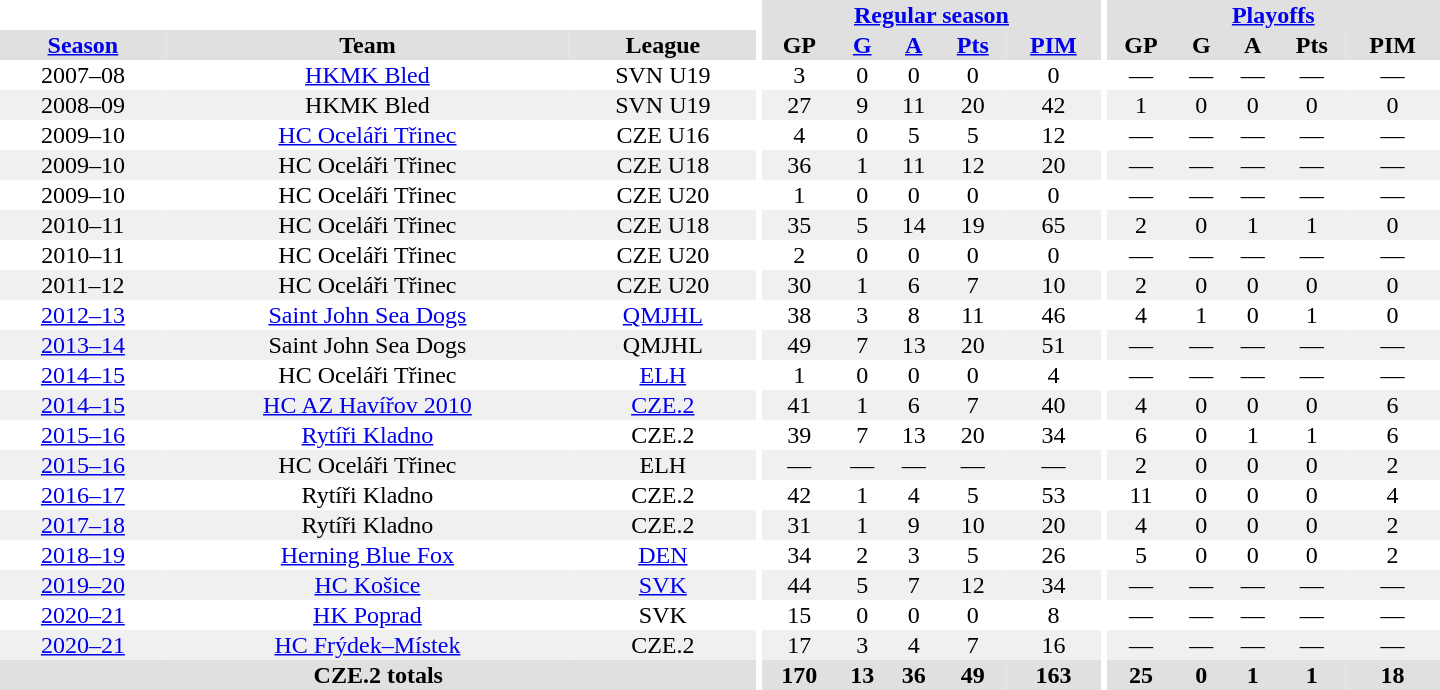<table border="0" cellpadding="1" cellspacing="0" style="text-align:center; width:60em">
<tr bgcolor="#e0e0e0">
<th colspan="3" bgcolor="#ffffff"></th>
<th rowspan="99" bgcolor="#ffffff"></th>
<th colspan="5"><a href='#'>Regular season</a></th>
<th rowspan="99" bgcolor="#ffffff"></th>
<th colspan="5"><a href='#'>Playoffs</a></th>
</tr>
<tr bgcolor="#e0e0e0">
<th><a href='#'>Season</a></th>
<th>Team</th>
<th>League</th>
<th>GP</th>
<th><a href='#'>G</a></th>
<th><a href='#'>A</a></th>
<th><a href='#'>Pts</a></th>
<th><a href='#'>PIM</a></th>
<th>GP</th>
<th>G</th>
<th>A</th>
<th>Pts</th>
<th>PIM</th>
</tr>
<tr>
<td>2007–08</td>
<td><a href='#'>HKMK Bled</a></td>
<td>SVN U19</td>
<td>3</td>
<td>0</td>
<td>0</td>
<td>0</td>
<td>0</td>
<td>—</td>
<td>—</td>
<td>—</td>
<td>—</td>
<td>—</td>
</tr>
<tr bgcolor="#f0f0f0">
<td>2008–09</td>
<td>HKMK Bled</td>
<td>SVN U19</td>
<td>27</td>
<td>9</td>
<td>11</td>
<td>20</td>
<td>42</td>
<td>1</td>
<td>0</td>
<td>0</td>
<td>0</td>
<td>0</td>
</tr>
<tr>
<td>2009–10</td>
<td><a href='#'>HC Oceláři Třinec</a></td>
<td>CZE U16</td>
<td>4</td>
<td>0</td>
<td>5</td>
<td>5</td>
<td>12</td>
<td>—</td>
<td>—</td>
<td>—</td>
<td>—</td>
<td>—</td>
</tr>
<tr bgcolor="#f0f0f0">
<td>2009–10</td>
<td>HC Oceláři Třinec</td>
<td>CZE U18</td>
<td>36</td>
<td>1</td>
<td>11</td>
<td>12</td>
<td>20</td>
<td>—</td>
<td>—</td>
<td>—</td>
<td>—</td>
<td>—</td>
</tr>
<tr>
<td>2009–10</td>
<td>HC Oceláři Třinec</td>
<td>CZE U20</td>
<td>1</td>
<td>0</td>
<td>0</td>
<td>0</td>
<td>0</td>
<td>—</td>
<td>—</td>
<td>—</td>
<td>—</td>
<td>—</td>
</tr>
<tr bgcolor="#f0f0f0">
<td>2010–11</td>
<td>HC Oceláři Třinec</td>
<td>CZE U18</td>
<td>35</td>
<td>5</td>
<td>14</td>
<td>19</td>
<td>65</td>
<td>2</td>
<td>0</td>
<td>1</td>
<td>1</td>
<td>0</td>
</tr>
<tr>
<td>2010–11</td>
<td>HC Oceláři Třinec</td>
<td>CZE U20</td>
<td>2</td>
<td>0</td>
<td>0</td>
<td>0</td>
<td>0</td>
<td>—</td>
<td>—</td>
<td>—</td>
<td>—</td>
<td>—</td>
</tr>
<tr bgcolor="#f0f0f0">
<td>2011–12</td>
<td>HC Oceláři Třinec</td>
<td>CZE U20</td>
<td>30</td>
<td>1</td>
<td>6</td>
<td>7</td>
<td>10</td>
<td>2</td>
<td>0</td>
<td>0</td>
<td>0</td>
<td>0</td>
</tr>
<tr>
<td><a href='#'>2012–13</a></td>
<td><a href='#'>Saint John Sea Dogs</a></td>
<td><a href='#'>QMJHL</a></td>
<td>38</td>
<td>3</td>
<td>8</td>
<td>11</td>
<td>46</td>
<td>4</td>
<td>1</td>
<td>0</td>
<td>1</td>
<td>0</td>
</tr>
<tr bgcolor="#f0f0f0">
<td><a href='#'>2013–14</a></td>
<td>Saint John Sea Dogs</td>
<td>QMJHL</td>
<td>49</td>
<td>7</td>
<td>13</td>
<td>20</td>
<td>51</td>
<td>—</td>
<td>—</td>
<td>—</td>
<td>—</td>
<td>—</td>
</tr>
<tr>
<td><a href='#'>2014–15</a></td>
<td>HC Oceláři Třinec</td>
<td><a href='#'>ELH</a></td>
<td>1</td>
<td>0</td>
<td>0</td>
<td>0</td>
<td>4</td>
<td>—</td>
<td>—</td>
<td>—</td>
<td>—</td>
<td>—</td>
</tr>
<tr bgcolor="#f0f0f0">
<td><a href='#'>2014–15</a></td>
<td><a href='#'>HC AZ Havířov 2010</a></td>
<td><a href='#'>CZE.2</a></td>
<td>41</td>
<td>1</td>
<td>6</td>
<td>7</td>
<td>40</td>
<td>4</td>
<td>0</td>
<td>0</td>
<td>0</td>
<td>6</td>
</tr>
<tr>
<td><a href='#'>2015–16</a></td>
<td><a href='#'>Rytíři Kladno</a></td>
<td>CZE.2</td>
<td>39</td>
<td>7</td>
<td>13</td>
<td>20</td>
<td>34</td>
<td>6</td>
<td>0</td>
<td>1</td>
<td>1</td>
<td>6</td>
</tr>
<tr bgcolor="#f0f0f0">
<td><a href='#'>2015–16</a></td>
<td>HC Oceláři Třinec</td>
<td>ELH</td>
<td>—</td>
<td>—</td>
<td>—</td>
<td>—</td>
<td>—</td>
<td>2</td>
<td>0</td>
<td>0</td>
<td>0</td>
<td>2</td>
</tr>
<tr>
<td><a href='#'>2016–17</a></td>
<td>Rytíři Kladno</td>
<td>CZE.2</td>
<td>42</td>
<td>1</td>
<td>4</td>
<td>5</td>
<td>53</td>
<td>11</td>
<td>0</td>
<td>0</td>
<td>0</td>
<td>4</td>
</tr>
<tr bgcolor="#f0f0f0">
<td><a href='#'>2017–18</a></td>
<td>Rytíři Kladno</td>
<td>CZE.2</td>
<td>31</td>
<td>1</td>
<td>9</td>
<td>10</td>
<td>20</td>
<td>4</td>
<td>0</td>
<td>0</td>
<td>0</td>
<td>2</td>
</tr>
<tr>
<td><a href='#'>2018–19</a></td>
<td><a href='#'>Herning Blue Fox</a></td>
<td><a href='#'>DEN</a></td>
<td>34</td>
<td>2</td>
<td>3</td>
<td>5</td>
<td>26</td>
<td>5</td>
<td>0</td>
<td>0</td>
<td>0</td>
<td>2</td>
</tr>
<tr bgcolor="#f0f0f0">
<td><a href='#'>2019–20</a></td>
<td><a href='#'>HC Košice</a></td>
<td><a href='#'>SVK</a></td>
<td>44</td>
<td>5</td>
<td>7</td>
<td>12</td>
<td>34</td>
<td>—</td>
<td>—</td>
<td>—</td>
<td>—</td>
<td>—</td>
</tr>
<tr>
<td><a href='#'>2020–21</a></td>
<td><a href='#'>HK Poprad</a></td>
<td>SVK</td>
<td>15</td>
<td>0</td>
<td>0</td>
<td>0</td>
<td>8</td>
<td>—</td>
<td>—</td>
<td>—</td>
<td>—</td>
<td>—</td>
</tr>
<tr bgcolor="#f0f0f0">
<td><a href='#'>2020–21</a></td>
<td><a href='#'>HC Frýdek–Místek</a></td>
<td>CZE.2</td>
<td>17</td>
<td>3</td>
<td>4</td>
<td>7</td>
<td>16</td>
<td>—</td>
<td>—</td>
<td>—</td>
<td>—</td>
<td>—</td>
</tr>
<tr bgcolor="#e0e0e0">
<th colspan="3">CZE.2 totals</th>
<th>170</th>
<th>13</th>
<th>36</th>
<th>49</th>
<th>163</th>
<th>25</th>
<th>0</th>
<th>1</th>
<th>1</th>
<th>18</th>
</tr>
</table>
